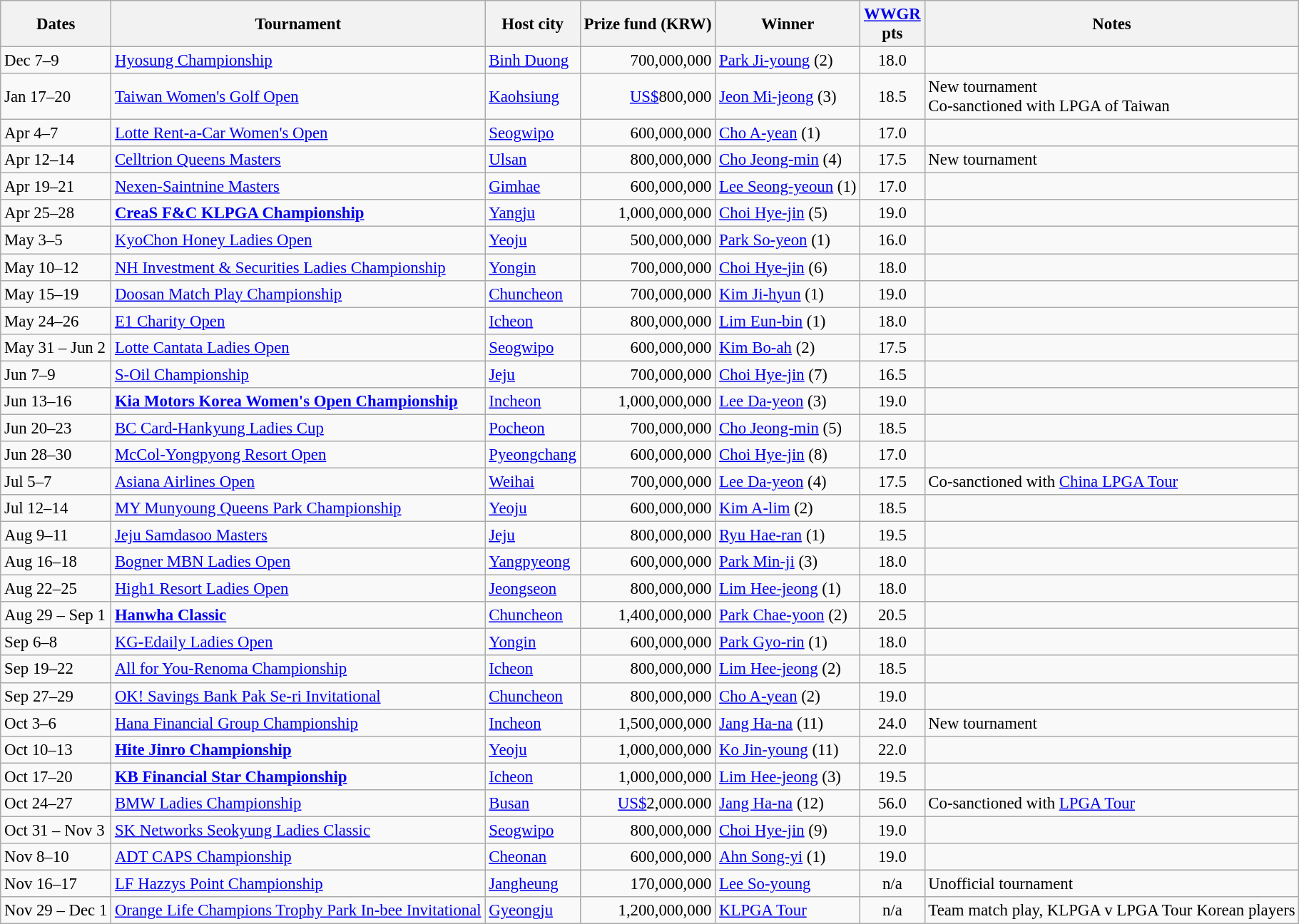<table class="wikitable sortable" style="font-size:95%;">
<tr>
<th>Dates</th>
<th>Tournament</th>
<th>Host city</th>
<th>Prize fund (KRW)</th>
<th>Winner</th>
<th><a href='#'>WWGR</a><br>pts</th>
<th>Notes</th>
</tr>
<tr>
<td>Dec 7–9</td>
<td><a href='#'>Hyosung Championship</a></td>
<td> <a href='#'>Binh Duong</a></td>
<td align=right>700,000,000</td>
<td> <a href='#'>Park Ji-young</a> (2)</td>
<td align=center>18.0</td>
<td></td>
</tr>
<tr>
<td>Jan 17–20</td>
<td><a href='#'>Taiwan Women's Golf Open</a></td>
<td> <a href='#'>Kaohsiung</a></td>
<td align=right><a href='#'>US$</a>800,000</td>
<td> <a href='#'>Jeon Mi-jeong</a> (3)</td>
<td align=center>18.5</td>
<td>New tournament<br>Co-sanctioned with LPGA of Taiwan</td>
</tr>
<tr>
<td>Apr 4–7</td>
<td><a href='#'>Lotte Rent-a-Car Women's Open</a></td>
<td> <a href='#'>Seogwipo</a></td>
<td align=right>600,000,000</td>
<td> <a href='#'>Cho A-yean</a> (1)</td>
<td align=center>17.0</td>
<td></td>
</tr>
<tr>
<td>Apr 12–14</td>
<td><a href='#'>Celltrion Queens Masters</a></td>
<td> <a href='#'>Ulsan</a></td>
<td align=right>800,000,000</td>
<td> <a href='#'>Cho Jeong-min</a> (4)</td>
<td align=center>17.5</td>
<td>New tournament</td>
</tr>
<tr>
<td>Apr 19–21</td>
<td><a href='#'>Nexen-Saintnine Masters</a></td>
<td> <a href='#'>Gimhae</a></td>
<td align=right>600,000,000</td>
<td> <a href='#'>Lee Seong-yeoun</a> (1)</td>
<td align=center>17.0</td>
<td></td>
</tr>
<tr>
<td>Apr 25–28</td>
<td><strong><a href='#'>CreaS F&C KLPGA Championship</a></strong></td>
<td> <a href='#'>Yangju</a></td>
<td align=right>1,000,000,000</td>
<td> <a href='#'>Choi Hye-jin</a> (5)</td>
<td align=center>19.0</td>
<td></td>
</tr>
<tr>
<td>May 3–5</td>
<td><a href='#'>KyoChon Honey Ladies Open</a></td>
<td> <a href='#'>Yeoju</a></td>
<td align=right>500,000,000</td>
<td> <a href='#'>Park So-yeon</a> (1)</td>
<td align=center>16.0</td>
<td></td>
</tr>
<tr>
<td>May 10–12</td>
<td><a href='#'>NH Investment & Securities Ladies Championship</a></td>
<td> <a href='#'>Yongin</a></td>
<td align=right>700,000,000</td>
<td> <a href='#'>Choi Hye-jin</a> (6)</td>
<td align=center>18.0</td>
<td></td>
</tr>
<tr>
<td>May 15–19</td>
<td><a href='#'>Doosan Match Play Championship</a></td>
<td> <a href='#'>Chuncheon</a></td>
<td align=right>700,000,000</td>
<td> <a href='#'>Kim Ji-hyun</a> (1)</td>
<td align=center>19.0</td>
<td></td>
</tr>
<tr>
<td>May 24–26</td>
<td><a href='#'>E1 Charity Open</a></td>
<td> <a href='#'>Icheon</a></td>
<td align=right>800,000,000</td>
<td> <a href='#'>Lim Eun-bin</a> (1)</td>
<td align=center>18.0</td>
<td></td>
</tr>
<tr>
<td>May 31 – Jun 2</td>
<td><a href='#'>Lotte Cantata Ladies Open</a></td>
<td> <a href='#'>Seogwipo</a></td>
<td align=right>600,000,000</td>
<td> <a href='#'>Kim Bo-ah</a> (2)</td>
<td align=center>17.5</td>
<td></td>
</tr>
<tr>
<td>Jun 7–9</td>
<td><a href='#'>S-Oil Championship</a></td>
<td> <a href='#'>Jeju</a></td>
<td align=right>700,000,000</td>
<td> <a href='#'>Choi Hye-jin</a> (7)</td>
<td align=center>16.5</td>
<td></td>
</tr>
<tr>
<td>Jun 13–16</td>
<td><strong><a href='#'>Kia Motors Korea Women's Open Championship</a></strong></td>
<td> <a href='#'>Incheon</a></td>
<td align=right>1,000,000,000</td>
<td> <a href='#'>Lee Da-yeon</a> (3)</td>
<td align=center>19.0</td>
<td></td>
</tr>
<tr>
<td>Jun 20–23</td>
<td><a href='#'>BC Card-Hankyung Ladies Cup</a></td>
<td> <a href='#'>Pocheon</a></td>
<td align=right>700,000,000</td>
<td> <a href='#'>Cho Jeong-min</a> (5)</td>
<td align=center>18.5</td>
<td></td>
</tr>
<tr>
<td>Jun 28–30</td>
<td><a href='#'>McCol-Yongpyong Resort Open</a></td>
<td> <a href='#'>Pyeongchang</a></td>
<td align=right>600,000,000</td>
<td> <a href='#'>Choi Hye-jin</a> (8)</td>
<td align=center>17.0</td>
<td></td>
</tr>
<tr>
<td>Jul 5–7</td>
<td><a href='#'>Asiana Airlines Open</a></td>
<td> <a href='#'>Weihai</a></td>
<td align=right>700,000,000</td>
<td> <a href='#'>Lee Da-yeon</a> (4)</td>
<td align=center>17.5</td>
<td>Co-sanctioned with <a href='#'>China LPGA Tour</a></td>
</tr>
<tr>
<td>Jul 12–14</td>
<td><a href='#'>MY Munyoung Queens Park Championship</a></td>
<td> <a href='#'>Yeoju</a></td>
<td align=right>600,000,000</td>
<td> <a href='#'>Kim A-lim</a> (2)</td>
<td align=center>18.5</td>
<td></td>
</tr>
<tr>
<td>Aug 9–11</td>
<td><a href='#'>Jeju Samdasoo Masters</a></td>
<td> <a href='#'>Jeju</a></td>
<td align=right>800,000,000</td>
<td> <a href='#'>Ryu Hae-ran</a> (1)</td>
<td align=center>19.5</td>
<td></td>
</tr>
<tr>
<td>Aug 16–18</td>
<td><a href='#'>Bogner MBN Ladies Open</a></td>
<td> <a href='#'>Yangpyeong</a></td>
<td align=right>600,000,000</td>
<td> <a href='#'>Park Min-ji</a> (3)</td>
<td align=center>18.0</td>
<td></td>
</tr>
<tr>
<td>Aug 22–25</td>
<td><a href='#'>High1 Resort Ladies Open</a></td>
<td> <a href='#'>Jeongseon</a></td>
<td align=right>800,000,000</td>
<td> <a href='#'>Lim Hee-jeong</a> (1)</td>
<td align=center>18.0</td>
<td></td>
</tr>
<tr>
<td>Aug 29 – Sep 1</td>
<td><strong><a href='#'>Hanwha Classic</a></strong></td>
<td> <a href='#'>Chuncheon</a></td>
<td align=right>1,400,000,000</td>
<td> <a href='#'>Park Chae-yoon</a> (2)</td>
<td align=center>20.5</td>
<td></td>
</tr>
<tr>
<td>Sep 6–8</td>
<td><a href='#'>KG-Edaily Ladies Open</a></td>
<td> <a href='#'>Yongin</a></td>
<td align=right>600,000,000</td>
<td> <a href='#'>Park Gyo-rin</a> (1)</td>
<td align=center>18.0</td>
<td></td>
</tr>
<tr>
<td>Sep 19–22</td>
<td><a href='#'>All for You-Renoma Championship</a></td>
<td> <a href='#'>Icheon</a></td>
<td align=right>800,000,000</td>
<td> <a href='#'>Lim Hee-jeong</a> (2)</td>
<td align=center>18.5</td>
<td></td>
</tr>
<tr>
<td>Sep 27–29</td>
<td><a href='#'>OK! Savings Bank Pak Se-ri Invitational</a></td>
<td> <a href='#'>Chuncheon</a></td>
<td align=right>800,000,000</td>
<td> <a href='#'>Cho A-yean</a> (2)</td>
<td align=center>19.0</td>
<td></td>
</tr>
<tr>
<td>Oct 3–6</td>
<td><a href='#'>Hana Financial Group Championship</a></td>
<td> <a href='#'>Incheon</a></td>
<td align=right>1,500,000,000</td>
<td> <a href='#'>Jang Ha-na</a> (11)</td>
<td align=center>24.0</td>
<td>New tournament</td>
</tr>
<tr>
<td>Oct 10–13</td>
<td><strong><a href='#'>Hite Jinro Championship</a></strong></td>
<td> <a href='#'>Yeoju</a></td>
<td align=right>1,000,000,000</td>
<td> <a href='#'>Ko Jin-young</a> (11)</td>
<td align=center>22.0</td>
<td></td>
</tr>
<tr>
<td>Oct 17–20</td>
<td><strong><a href='#'>KB Financial Star Championship</a></strong></td>
<td> <a href='#'>Icheon</a></td>
<td align=right>1,000,000,000</td>
<td> <a href='#'>Lim Hee-jeong</a> (3)</td>
<td align=center>19.5</td>
<td></td>
</tr>
<tr>
<td>Oct 24–27</td>
<td><a href='#'>BMW Ladies Championship</a></td>
<td> <a href='#'>Busan</a></td>
<td align=right><a href='#'>US$</a>2,000.000</td>
<td> <a href='#'>Jang Ha-na</a> (12)</td>
<td align=center>56.0</td>
<td>Co-sanctioned with <a href='#'>LPGA Tour</a></td>
</tr>
<tr>
<td>Oct 31 – Nov 3</td>
<td><a href='#'>SK Networks Seokyung Ladies Classic</a></td>
<td> <a href='#'>Seogwipo</a></td>
<td align=right>800,000,000</td>
<td> <a href='#'>Choi Hye-jin</a> (9)</td>
<td align=center>19.0</td>
<td></td>
</tr>
<tr>
<td>Nov 8–10</td>
<td><a href='#'>ADT CAPS Championship</a></td>
<td> <a href='#'>Cheonan</a></td>
<td align=right>600,000,000</td>
<td> <a href='#'>Ahn Song-yi</a> (1)</td>
<td align=center>19.0</td>
<td></td>
</tr>
<tr>
<td>Nov 16–17</td>
<td><a href='#'>LF Hazzys Point Championship</a></td>
<td> <a href='#'>Jangheung</a></td>
<td align=right>170,000,000</td>
<td> <a href='#'>Lee So-young</a></td>
<td align=center>n/a</td>
<td>Unofficial tournament</td>
</tr>
<tr>
<td>Nov 29 – Dec 1</td>
<td><a href='#'>Orange Life Champions Trophy Park In-bee Invitational</a></td>
<td> <a href='#'>Gyeongju</a></td>
<td align=right>1,200,000,000</td>
<td> <a href='#'>KLPGA Tour</a></td>
<td align=center>n/a</td>
<td>Team match play, KLPGA v LPGA Tour Korean players</td>
</tr>
</table>
